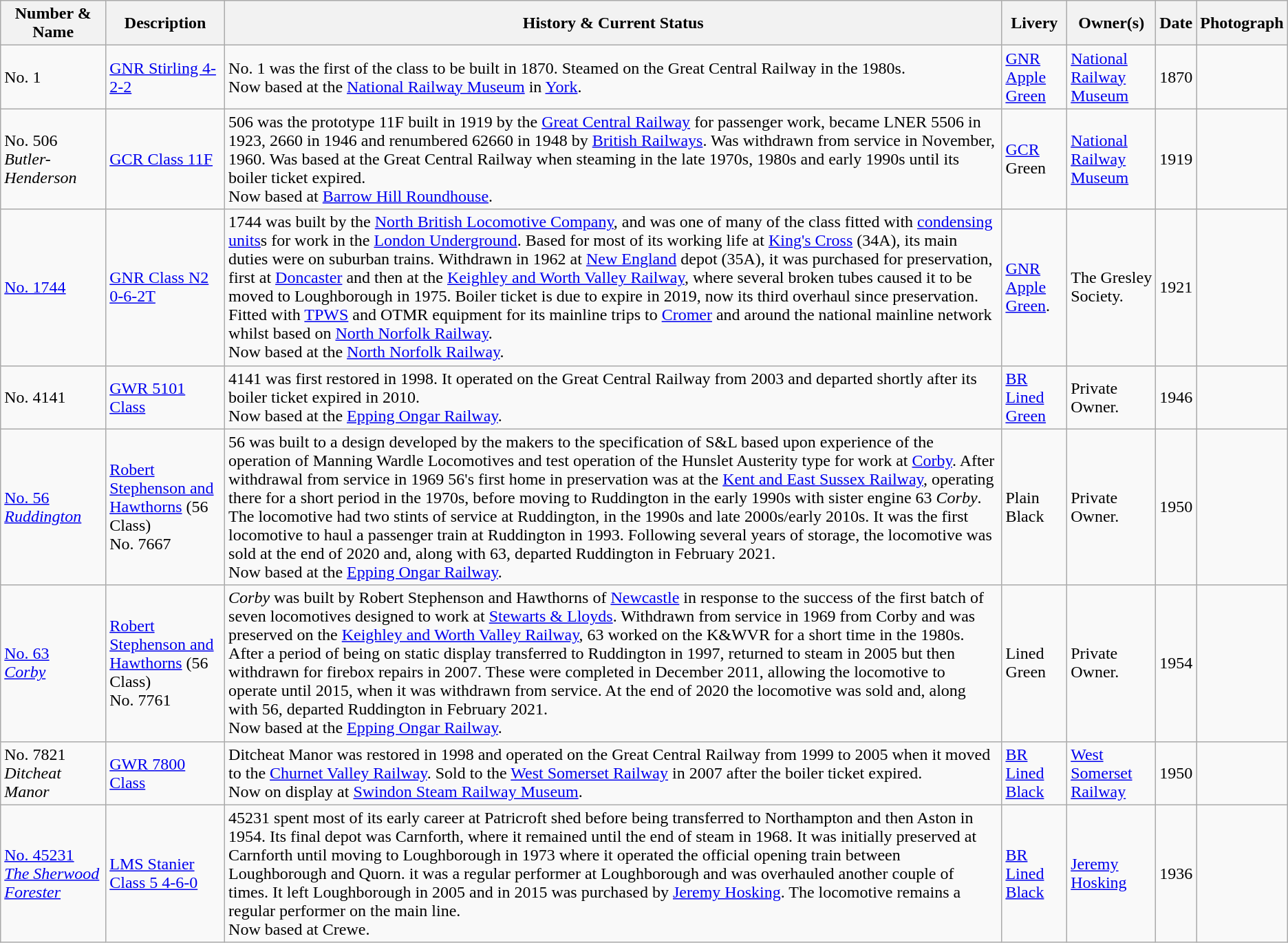<table class="wikitable">
<tr>
<th>Number & Name</th>
<th>Description</th>
<th>History & Current Status</th>
<th>Livery</th>
<th>Owner(s)</th>
<th>Date</th>
<th>Photograph</th>
</tr>
<tr>
<td>No. 1</td>
<td><a href='#'>GNR Stirling 4-2-2</a></td>
<td>No. 1 was the first of the class to be built in 1870. Steamed on the Great Central Railway in the 1980s.<br>Now based at the <a href='#'>National Railway Museum</a> in <a href='#'>York</a>.</td>
<td><a href='#'>GNR Apple Green</a></td>
<td><a href='#'>National Railway Museum</a></td>
<td>1870</td>
<td></td>
</tr>
<tr>
<td>No. 506 <em>Butler-Henderson</em></td>
<td><a href='#'>GCR Class 11F</a></td>
<td>506 was the prototype 11F built in 1919 by the <a href='#'>Great Central Railway</a> for passenger work, became LNER 5506 in 1923, 2660 in 1946 and renumbered 62660 in 1948 by <a href='#'>British Railways</a>. Was withdrawn from service in November, 1960.  Was based at the Great Central Railway when steaming in the late 1970s, 1980s and early 1990s until its boiler ticket expired.<br>Now based at <a href='#'>Barrow Hill Roundhouse</a>.</td>
<td><a href='#'>GCR</a> Green</td>
<td><a href='#'>National Railway Museum</a></td>
<td>1919</td>
<td></td>
</tr>
<tr>
<td><a href='#'>No. 1744</a></td>
<td><a href='#'>GNR Class N2<br> 0-6-2T</a></td>
<td>1744 was built by the <a href='#'>North British Locomotive Company</a>, and was one of many of the class fitted with <a href='#'>condensing units</a>s for work in the <a href='#'>London Underground</a>. Based for most of its working life at <a href='#'>King's Cross</a> (34A), its main duties were on suburban trains. Withdrawn in 1962 at <a href='#'>New England</a> depot (35A), it was purchased for preservation, first at <a href='#'>Doncaster</a> and then at the <a href='#'>Keighley and Worth Valley Railway</a>, where several broken tubes caused it to be moved to Loughborough in 1975. Boiler ticket is due to expire in 2019, now its third overhaul since preservation. Fitted with <a href='#'>TPWS</a> and OTMR equipment for its mainline trips to <a href='#'>Cromer</a> and around the national mainline network whilst based on <a href='#'>North Norfolk Railway</a>.<br>Now based at the <a href='#'>North Norfolk Railway</a>.</td>
<td><a href='#'>GNR Apple Green</a>.</td>
<td>The Gresley Society.</td>
<td>1921</td>
<td></td>
</tr>
<tr>
<td>No. 4141</td>
<td><a href='#'>GWR 5101 Class</a></td>
<td>4141 was first restored in 1998. It operated on the Great Central Railway from 2003 and departed shortly after its boiler ticket expired in 2010.<br>Now based at the <a href='#'>Epping Ongar Railway</a>.</td>
<td><a href='#'>BR Lined Green</a></td>
<td>Private Owner.</td>
<td>1946</td>
<td></td>
</tr>
<tr>
<td><a href='#'>No. 56<br> <em>Ruddington</em></a></td>
<td><a href='#'>Robert Stephenson and Hawthorns</a> (56 Class)<br>  No. 7667</td>
<td>56 was built to a design developed by the makers to the specification of S&L based upon experience of the operation of Manning Wardle Locomotives and test operation of the Hunslet Austerity type for work at <a href='#'>Corby</a>. After withdrawal from service in 1969 56's first home in preservation was at the <a href='#'>Kent and East Sussex Railway</a>, operating there for a short period in the 1970s, before moving to Ruddington in the early 1990s with sister engine 63 <em>Corby</em>. The locomotive had two stints of service at Ruddington, in the 1990s and late 2000s/early 2010s. It was the first locomotive to haul a passenger train at Ruddington in 1993. Following several years of storage, the locomotive was sold at the end of 2020 and, along with 63, departed Ruddington in February 2021.<br>Now based at the <a href='#'>Epping Ongar Railway</a>.</td>
<td>Plain Black</td>
<td>Private Owner.</td>
<td>1950</td>
<td></td>
</tr>
<tr>
<td><a href='#'>No. 63<br> <em>Corby</em></a></td>
<td><a href='#'>Robert Stephenson and Hawthorns</a> (56 Class)<br>  No. 7761</td>
<td><em>Corby</em> was built by Robert Stephenson and Hawthorns of <a href='#'>Newcastle</a> in response to the success of the first batch of seven locomotives designed to work at <a href='#'>Stewarts & Lloyds</a>. Withdrawn from service in 1969 from Corby and was preserved on the <a href='#'>Keighley and Worth Valley Railway</a>, 63 worked on the K&WVR for a short time in the 1980s. After a period of being on static display transferred to Ruddington in 1997, returned to steam in 2005 but then withdrawn for firebox repairs in 2007. These were completed in December 2011, allowing the locomotive to operate until 2015, when it was withdrawn from service. At the end of 2020 the locomotive was sold and, along with 56, departed Ruddington in February 2021.<br>Now based at the <a href='#'>Epping Ongar Railway</a>.</td>
<td>Lined Green</td>
<td>Private Owner.</td>
<td>1954</td>
<td></td>
</tr>
<tr>
<td>No. 7821 <em>Ditcheat Manor</em></td>
<td><a href='#'>GWR 7800 Class</a></td>
<td>Ditcheat Manor was restored in 1998 and operated on the Great Central Railway from 1999 to 2005 when it moved to the <a href='#'>Churnet Valley Railway</a>. Sold to the <a href='#'>West Somerset Railway</a> in 2007 after the boiler ticket expired.<br>Now on display at <a href='#'>Swindon Steam Railway Museum</a>.</td>
<td><a href='#'>BR Lined Black</a></td>
<td><a href='#'>West Somerset Railway</a></td>
<td>1950</td>
<td></td>
</tr>
<tr>
<td><a href='#'>No. 45231 <em>The Sherwood Forester</em></a></td>
<td><a href='#'>LMS Stanier Class 5 4-6-0</a></td>
<td>45231 spent most of its early career at Patricroft shed before being transferred to Northampton and then Aston in 1954. Its final depot was Carnforth, where it remained until the end of steam in 1968. It was initially preserved at Carnforth until moving to Loughborough in 1973 where it operated the official opening train between Loughborough and Quorn. it was a regular performer at Loughborough and was overhauled another couple of times. It left Loughborough in 2005 and in 2015 was purchased by <a href='#'>Jeremy Hosking</a>. The locomotive remains a regular performer on the main line.<br>Now based at Crewe.</td>
<td><a href='#'>BR Lined Black</a></td>
<td><a href='#'>Jeremy Hosking</a></td>
<td>1936</td>
<td></td>
</tr>
</table>
